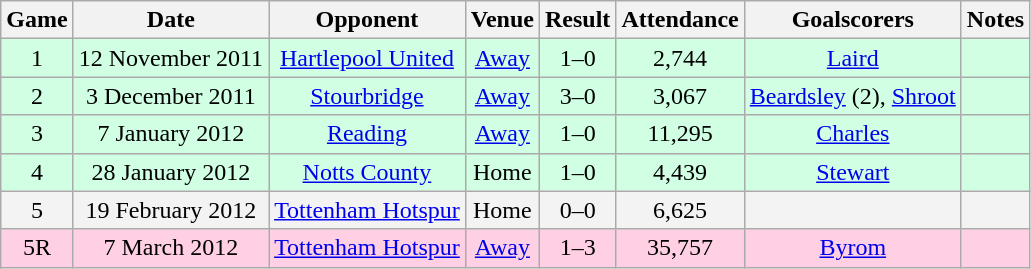<table class="wikitable" style="text-align:center;">
<tr>
<th>Game</th>
<th>Date</th>
<th>Opponent</th>
<th>Venue</th>
<th>Result</th>
<th>Attendance</th>
<th>Goalscorers</th>
<th>Notes</th>
</tr>
<tr style="background: #d0ffe3;">
<td style="text-align:center;">1</td>
<td>12 November 2011</td>
<td><a href='#'>Hartlepool United</a></td>
<td><a href='#'>Away</a></td>
<td>1–0</td>
<td>2,744</td>
<td><a href='#'>Laird</a> </td>
<td></td>
</tr>
<tr style="background: #d0ffe3;">
<td style="text-align:center;">2</td>
<td>3 December 2011</td>
<td><a href='#'>Stourbridge</a></td>
<td><a href='#'>Away</a></td>
<td>3–0</td>
<td>3,067</td>
<td><a href='#'>Beardsley</a> (2), <a href='#'>Shroot</a></td>
<td></td>
</tr>
<tr style="background: #d0ffe3;">
<td style="text-align:center;">3</td>
<td>7 January 2012</td>
<td><a href='#'>Reading</a></td>
<td><a href='#'>Away</a></td>
<td>1–0</td>
<td>11,295</td>
<td><a href='#'>Charles</a></td>
<td></td>
</tr>
<tr style="background: #d0ffe3;">
<td style="text-align:center;">4</td>
<td>28 January 2012</td>
<td><a href='#'>Notts County</a></td>
<td>Home</td>
<td>1–0</td>
<td>4,439</td>
<td><a href='#'>Stewart</a> </td>
<td></td>
</tr>
<tr style="background: #f3f3f3;">
<td style="text-align:center;">5</td>
<td>19 February 2012</td>
<td><a href='#'>Tottenham Hotspur</a></td>
<td>Home</td>
<td>0–0</td>
<td>6,625</td>
<td></td>
<td></td>
</tr>
<tr style="background: #ffd0e3;">
<td style="text-align:center;">5R</td>
<td>7 March 2012</td>
<td><a href='#'>Tottenham Hotspur</a></td>
<td><a href='#'>Away</a></td>
<td>1–3</td>
<td>35,757</td>
<td><a href='#'>Byrom</a> </td>
<td></td>
</tr>
</table>
